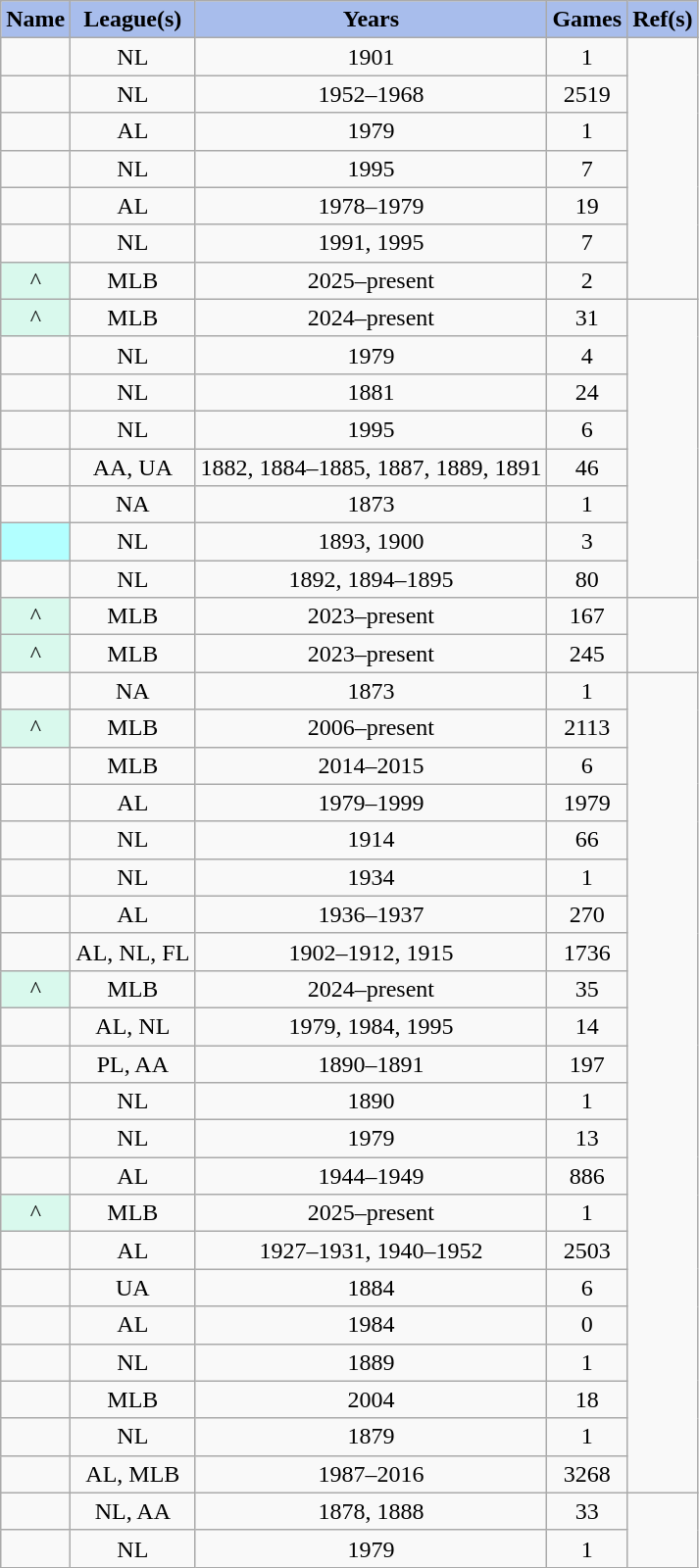<table class="wikitable sortable" style="text-align:center;">
<tr>
<th style="background-color:#a8bdec; color:black;" scope="col">Name</th>
<th style="background-color:#a8bdec; color:black;" scope="col">League(s)</th>
<th style="background-color:#a8bdec; color:black;" scope="col">Years</th>
<th style="background-color:#a8bdec; color:black;" scope="col">Games</th>
<th style="background-color:#a8bdec; color:#black; scope="col" class="unsortable">Ref(s)</th>
</tr>
<tr>
<td></td>
<td>NL</td>
<td>1901</td>
<td>1</td>
<td rowspan=7></td>
</tr>
<tr>
<td></td>
<td>NL</td>
<td>1952–1968</td>
<td>2519</td>
</tr>
<tr>
<td></td>
<td>AL</td>
<td>1979</td>
<td>1</td>
</tr>
<tr>
<td></td>
<td>NL</td>
<td>1995</td>
<td>7</td>
</tr>
<tr>
<td></td>
<td>AL</td>
<td>1978–1979</td>
<td>19</td>
</tr>
<tr>
<td></td>
<td>NL</td>
<td>1991, 1995</td>
<td>7</td>
</tr>
<tr>
<td style="background:#d9f9ed;">^</td>
<td>MLB</td>
<td>2025–present</td>
<td>2</td>
</tr>
<tr>
<td style="background:#d9f9ed;">^</td>
<td>MLB</td>
<td>2024–present</td>
<td>31</td>
<td rowspan=8></td>
</tr>
<tr>
<td></td>
<td>NL</td>
<td>1979</td>
<td>4</td>
</tr>
<tr>
<td></td>
<td>NL</td>
<td>1881</td>
<td>24</td>
</tr>
<tr>
<td></td>
<td>NL</td>
<td>1995</td>
<td>6</td>
</tr>
<tr>
<td></td>
<td>AA, UA</td>
<td>1882, 1884–1885, 1887, 1889, 1891</td>
<td>46</td>
</tr>
<tr>
<td></td>
<td>NA</td>
<td>1873</td>
<td>1</td>
</tr>
<tr>
<td style="background:#B2FFFF;"></td>
<td>NL</td>
<td>1893, 1900</td>
<td>3</td>
</tr>
<tr>
<td></td>
<td>NL</td>
<td>1892, 1894–1895</td>
<td>80</td>
</tr>
<tr>
<td style="background:#d9f9ed;">^</td>
<td>MLB</td>
<td>2023–present</td>
<td>167</td>
<td rowspan=2></td>
</tr>
<tr>
<td style="background:#d9f9ed;">^</td>
<td>MLB</td>
<td>2023–present</td>
<td>245</td>
</tr>
<tr>
<td></td>
<td>NA</td>
<td>1873</td>
<td>1</td>
<td rowspan=22></td>
</tr>
<tr>
<td style="background:#d9f9ed;">^</td>
<td>MLB</td>
<td>2006–present</td>
<td>2113</td>
</tr>
<tr>
<td></td>
<td>MLB</td>
<td>2014–2015</td>
<td>6</td>
</tr>
<tr>
<td></td>
<td>AL</td>
<td>1979–1999</td>
<td>1979</td>
</tr>
<tr>
<td></td>
<td>NL</td>
<td>1914</td>
<td>66</td>
</tr>
<tr>
<td></td>
<td>NL</td>
<td>1934</td>
<td>1</td>
</tr>
<tr>
<td></td>
<td>AL</td>
<td>1936–1937</td>
<td>270</td>
</tr>
<tr>
<td></td>
<td>AL, NL, FL</td>
<td>1902–1912, 1915</td>
<td>1736</td>
</tr>
<tr>
<td style="background:#d9f9ed;">^</td>
<td>MLB</td>
<td>2024–present</td>
<td>35</td>
</tr>
<tr>
<td></td>
<td>AL, NL</td>
<td>1979, 1984, 1995</td>
<td>14</td>
</tr>
<tr>
<td></td>
<td>PL, AA</td>
<td>1890–1891</td>
<td>197</td>
</tr>
<tr>
<td></td>
<td>NL</td>
<td>1890</td>
<td>1</td>
</tr>
<tr>
<td></td>
<td>NL</td>
<td>1979</td>
<td>13</td>
</tr>
<tr>
<td></td>
<td>AL</td>
<td>1944–1949</td>
<td>886</td>
</tr>
<tr>
<td style="background:#d9f9ed;">^</td>
<td>MLB</td>
<td>2025–present</td>
<td>1</td>
</tr>
<tr>
<td></td>
<td>AL</td>
<td>1927–1931, 1940–1952</td>
<td>2503</td>
</tr>
<tr>
<td></td>
<td>UA</td>
<td>1884</td>
<td>6</td>
</tr>
<tr>
<td></td>
<td>AL</td>
<td>1984</td>
<td>0</td>
</tr>
<tr>
<td></td>
<td>NL</td>
<td>1889</td>
<td>1</td>
</tr>
<tr>
<td></td>
<td>MLB</td>
<td>2004</td>
<td>18</td>
</tr>
<tr>
<td></td>
<td>NL</td>
<td>1879</td>
<td>1</td>
</tr>
<tr>
<td></td>
<td>AL, MLB</td>
<td>1987–2016</td>
<td>3268</td>
</tr>
<tr>
<td></td>
<td>NL, AA</td>
<td>1878, 1888</td>
<td>33</td>
<td rowspan=2></td>
</tr>
<tr>
<td></td>
<td>NL</td>
<td>1979</td>
<td>1</td>
</tr>
</table>
